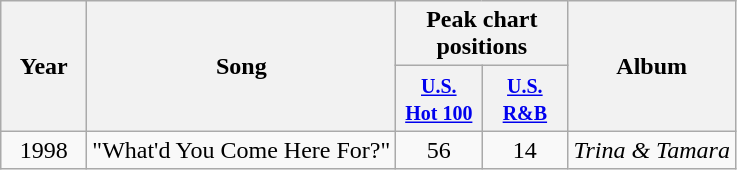<table class="wikitable">
<tr>
<th align=center valign=center width=50 rowspan=2>Year</th>
<th align=left valign=center rowspan=2>Song</th>
<th align=center colspan=2>Peak chart positions</th>
<th align=left valign=center rowspan=2>Album</th>
</tr>
<tr>
<th align=center width=50><small><a href='#'>U.S.<br>Hot 100</a></small></th>
<th align=center width=50><small><a href='#'>U.S.<br>R&B</a></small></th>
</tr>
<tr>
<td align=center valign=center>1998</td>
<td align=left>"What'd You Come Here For?"<br></td>
<td align=center>56</td>
<td align=center>14</td>
<td align=left valign=center><em>Trina & Tamara</em><br></td>
</tr>
</table>
